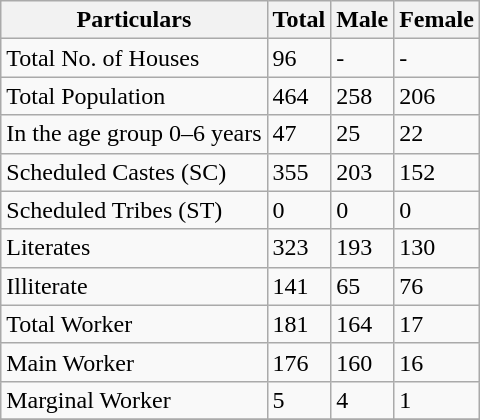<table class="wikitable sortable">
<tr>
<th>Particulars</th>
<th>Total</th>
<th>Male</th>
<th>Female</th>
</tr>
<tr>
<td>Total No. of Houses</td>
<td>96</td>
<td>-</td>
<td>-</td>
</tr>
<tr>
<td>Total Population</td>
<td>464</td>
<td>258</td>
<td>206</td>
</tr>
<tr>
<td>In the age group 0–6 years</td>
<td>47</td>
<td>25</td>
<td>22</td>
</tr>
<tr>
<td>Scheduled Castes (SC)</td>
<td>355</td>
<td>203</td>
<td>152</td>
</tr>
<tr>
<td>Scheduled Tribes (ST)</td>
<td>0</td>
<td>0</td>
<td>0</td>
</tr>
<tr>
<td>Literates</td>
<td>323</td>
<td>193</td>
<td>130</td>
</tr>
<tr>
<td>Illiterate</td>
<td>141</td>
<td>65</td>
<td>76</td>
</tr>
<tr>
<td>Total Worker</td>
<td>181</td>
<td>164</td>
<td>17</td>
</tr>
<tr>
<td>Main Worker</td>
<td>176</td>
<td>160</td>
<td>16</td>
</tr>
<tr>
<td>Marginal Worker</td>
<td>5</td>
<td>4</td>
<td>1</td>
</tr>
<tr>
</tr>
</table>
